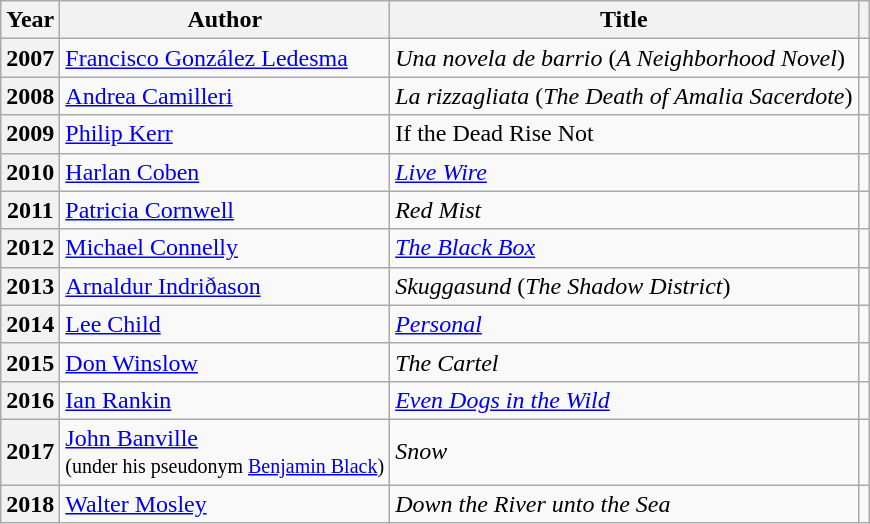<table class="wikitable">
<tr>
<th>Year</th>
<th>Author</th>
<th>Title</th>
<th></th>
</tr>
<tr>
<th>2007</th>
<td><a href='#'>Francisco González Ledesma</a></td>
<td><em>Una novela de barrio</em> (<em>A Neighborhood Novel</em>)</td>
<td></td>
</tr>
<tr>
<th>2008</th>
<td><a href='#'>Andrea Camilleri</a></td>
<td><em>La rizzagliata</em> (<em>The Death of Amalia Sacerdote</em>)</td>
<td></td>
</tr>
<tr>
<th>2009</th>
<td><a href='#'>Philip Kerr</a></td>
<td>If the Dead Rise Not</td>
<td></td>
</tr>
<tr>
<th>2010</th>
<td><a href='#'>Harlan Coben</a></td>
<td><em><a href='#'>Live Wire</a></em></td>
<td></td>
</tr>
<tr>
<th>2011</th>
<td><a href='#'>Patricia Cornwell</a></td>
<td><em>Red Mist</em></td>
<td></td>
</tr>
<tr>
<th>2012</th>
<td><a href='#'>Michael Connelly</a></td>
<td><em><a href='#'>The Black Box</a></em></td>
<td></td>
</tr>
<tr>
<th>2013</th>
<td><a href='#'>Arnaldur Indriðason</a></td>
<td><em>Skuggasund</em> (<em>The Shadow District</em>)</td>
<td></td>
</tr>
<tr>
<th>2014</th>
<td><a href='#'>Lee Child</a></td>
<td><em><a href='#'>Personal</a></em></td>
<td></td>
</tr>
<tr>
<th>2015</th>
<td><a href='#'>Don Winslow</a></td>
<td><em>The Cartel</em></td>
<td></td>
</tr>
<tr>
<th>2016</th>
<td><a href='#'>Ian Rankin</a></td>
<td><em><a href='#'>Even Dogs in the Wild</a></em></td>
<td></td>
</tr>
<tr>
<th>2017</th>
<td><a href='#'>John Banville</a><br><small>(under his pseudonym <a href='#'>Benjamin Black</a>)</small></td>
<td><em>Snow</em></td>
<td></td>
</tr>
<tr>
<th>2018</th>
<td><a href='#'>Walter Mosley</a></td>
<td><em>Down the River unto the Sea</em></td>
<td></td>
</tr>
</table>
